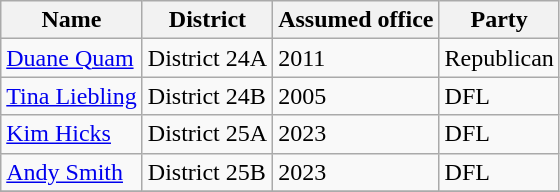<table class="wikitable">
<tr>
<th>Name</th>
<th>District</th>
<th>Assumed office</th>
<th>Party</th>
</tr>
<tr>
<td><a href='#'>Duane Quam</a></td>
<td>District 24A</td>
<td>2011</td>
<td>Republican</td>
</tr>
<tr>
<td><a href='#'>Tina Liebling</a></td>
<td>District 24B</td>
<td>2005</td>
<td>DFL</td>
</tr>
<tr>
<td><a href='#'>Kim Hicks</a></td>
<td>District 25A</td>
<td>2023</td>
<td>DFL</td>
</tr>
<tr>
<td><a href='#'>Andy Smith</a></td>
<td>District 25B</td>
<td>2023</td>
<td>DFL</td>
</tr>
<tr>
</tr>
</table>
